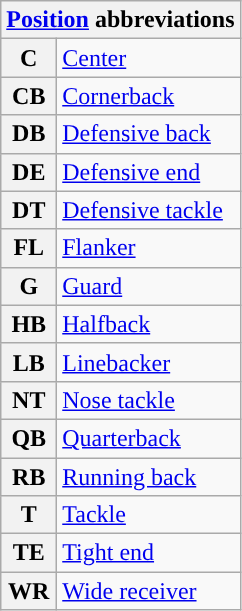<table class="wikitable mw-collapsible mw-collapsed">
<tr>
<th scope="colgroup" colspan="2"><a href='#'>Position</a> abbreviations</th>
</tr>
<tr>
<th scope="row">C</th>
<td><a href='#'>Center</a></td>
</tr>
<tr>
<th scope="row">CB</th>
<td><a href='#'>Cornerback</a></td>
</tr>
<tr>
<th scope="row">DB</th>
<td><a href='#'>Defensive back</a></td>
</tr>
<tr>
<th scope="row">DE</th>
<td><a href='#'>Defensive end</a></td>
</tr>
<tr>
<th scope="row">DT</th>
<td><a href='#'>Defensive tackle</a></td>
</tr>
<tr>
<th scope="row">FL</th>
<td><a href='#'>Flanker</a></td>
</tr>
<tr>
<th scope="row">G</th>
<td><a href='#'>Guard</a></td>
</tr>
<tr>
<th scope="row">HB</th>
<td><a href='#'>Halfback</a></td>
</tr>
<tr>
<th scope="row">LB</th>
<td><a href='#'>Linebacker</a></td>
</tr>
<tr>
<th scope="row">NT</th>
<td><a href='#'>Nose tackle</a></td>
</tr>
<tr>
<th scope="row">QB</th>
<td><a href='#'>Quarterback</a></td>
</tr>
<tr>
<th scope="row">RB</th>
<td><a href='#'>Running back</a></td>
</tr>
<tr>
<th scope="row">T</th>
<td><a href='#'>Tackle</a></td>
</tr>
<tr>
<th scope="row">TE</th>
<td><a href='#'>Tight end</a></td>
</tr>
<tr>
<th scope="row">WR</th>
<td><a href='#'>Wide receiver</a></td>
</tr>
</table>
